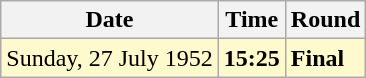<table class="wikitable">
<tr>
<th>Date</th>
<th>Time</th>
<th>Round</th>
</tr>
<tr style=background:lemonchiffon>
<td>Sunday, 27 July 1952</td>
<td><strong>15:25</strong></td>
<td><strong>Final</strong></td>
</tr>
</table>
